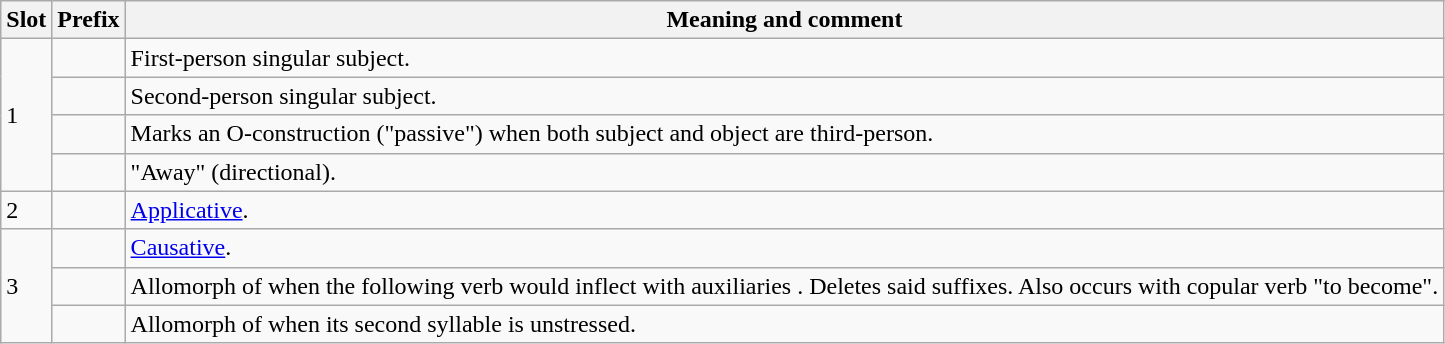<table class="wikitable">
<tr>
<th>Slot</th>
<th>Prefix</th>
<th>Meaning and comment</th>
</tr>
<tr>
<td rowspan="4">1</td>
<td></td>
<td>First-person singular subject.</td>
</tr>
<tr>
<td></td>
<td>Second-person singular subject.</td>
</tr>
<tr>
<td></td>
<td>Marks an O-construction ("passive") when both subject and object are third-person.</td>
</tr>
<tr>
<td></td>
<td>"Away" (directional).</td>
</tr>
<tr>
<td>2</td>
<td></td>
<td><a href='#'>Applicative</a>.</td>
</tr>
<tr>
<td rowspan="3">3</td>
<td></td>
<td><a href='#'>Causative</a>.</td>
</tr>
<tr>
<td></td>
<td>Allomorph of  when the following verb would inflect with auxiliaries . Deletes said suffixes. Also occurs with copular verb  "to become".</td>
</tr>
<tr>
<td></td>
<td>Allomorph of  when its second syllable  is unstressed.</td>
</tr>
</table>
